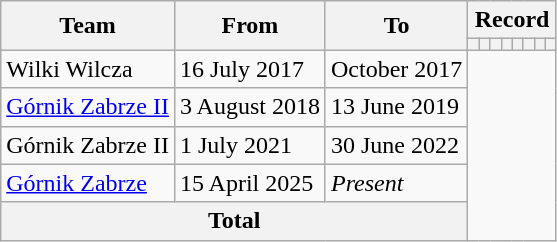<table class="wikitable" style="text-align: center;">
<tr>
<th rowspan="2">Team</th>
<th rowspan="2">From</th>
<th rowspan="2">To</th>
<th colspan="8">Record</th>
</tr>
<tr>
<th></th>
<th></th>
<th></th>
<th></th>
<th></th>
<th></th>
<th></th>
<th></th>
</tr>
<tr>
<td align=left>Wilki Wilcza</td>
<td align=left>16 July 2017</td>
<td align=left> October 2017<br></td>
</tr>
<tr>
<td align=left><a href='#'>Górnik Zabrze II</a></td>
<td align=left>3 August 2018</td>
<td align=left>13 June 2019<br></td>
</tr>
<tr>
<td align=left>Górnik Zabrze II</td>
<td align=left>1 July 2021</td>
<td align=left>30 June 2022<br></td>
</tr>
<tr>
<td align=left><a href='#'>Górnik Zabrze</a></td>
<td align=left>15 April 2025</td>
<td align=left><em>Present</em><br></td>
</tr>
<tr>
<th colspan="3">Total<br></th>
</tr>
</table>
